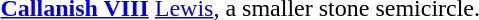<table border="0">
<tr>
<td></td>
<td><strong><a href='#'>Callanish VIII</a></strong> <a href='#'>Lewis</a>, a smaller stone semicircle.</td>
</tr>
</table>
